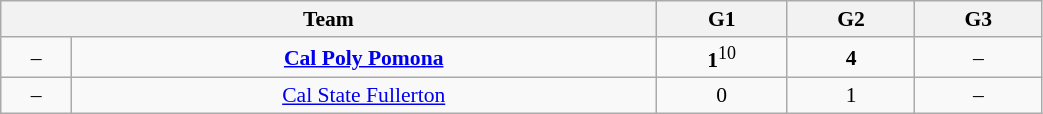<table class="wikitable" style="font-size:90%; width: 55%; text-align: center">
<tr>
<th colspan=2>Team</th>
<th>G1</th>
<th>G2</th>
<th>G3</th>
</tr>
<tr>
<td>–</td>
<td><strong><a href='#'>Cal Poly Pomona</a></strong></td>
<td><strong>1</strong><sup>10</sup></td>
<td><strong>4</strong></td>
<td>–</td>
</tr>
<tr>
<td>–</td>
<td><a href='#'>Cal State Fullerton</a></td>
<td>0</td>
<td>1</td>
<td>–</td>
</tr>
</table>
